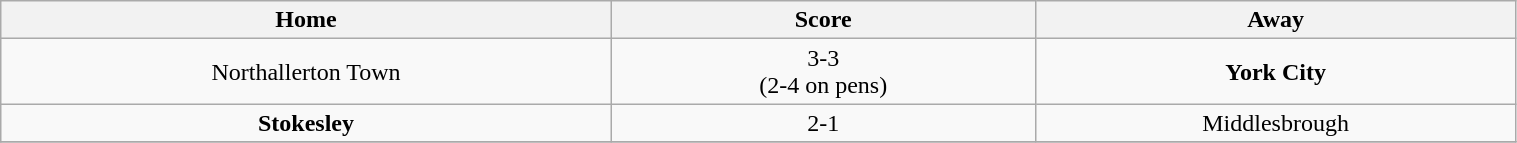<table class="wikitable " style="text-align:center; width:80%;">
<tr>
<th>Home</th>
<th>Score</th>
<th>Away</th>
</tr>
<tr>
<td>Northallerton Town</td>
<td>3-3<br>(2-4 on pens)</td>
<td><strong>York City</strong></td>
</tr>
<tr>
<td><strong>Stokesley</strong></td>
<td>2-1</td>
<td>Middlesbrough</td>
</tr>
<tr>
</tr>
</table>
